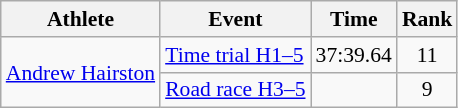<table class="wikitable" style="font-size:90%">
<tr>
<th>Athlete</th>
<th>Event</th>
<th>Time</th>
<th>Rank</th>
</tr>
<tr align=center>
<td align=left rowspan=2><a href='#'>Andrew Hairston</a></td>
<td align=left><a href='#'>Time trial H1–5</a></td>
<td>37:39.64</td>
<td>11</td>
</tr>
<tr align=center>
<td align=left><a href='#'>Road race H3–5</a></td>
<td></td>
<td>9</td>
</tr>
</table>
